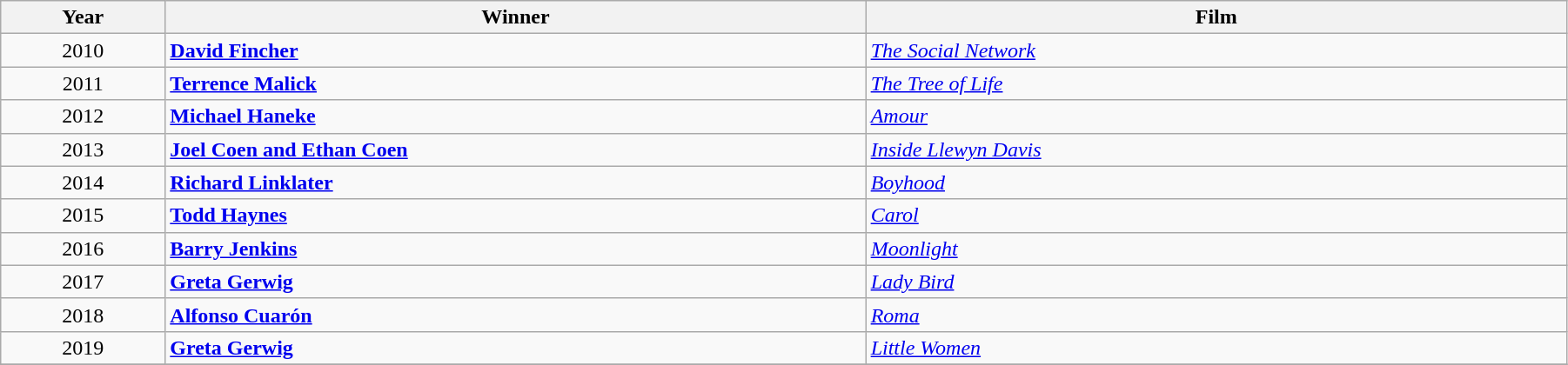<table class="wikitable" width="95%" cellpadding="5">
<tr>
<th width="100"><strong>Year</strong></th>
<th width="450"><strong>Winner</strong></th>
<th width="450"><strong>Film</strong></th>
</tr>
<tr>
<td style="text-align:center;">2010</td>
<td><strong><a href='#'>David Fincher</a></strong></td>
<td><em><a href='#'>The Social Network</a></em></td>
</tr>
<tr>
<td style="text-align:center;">2011</td>
<td><strong><a href='#'>Terrence Malick</a></strong></td>
<td><em><a href='#'>The Tree of Life</a></em></td>
</tr>
<tr>
<td style="text-align:center;">2012</td>
<td><strong><a href='#'>Michael Haneke</a></strong></td>
<td><em><a href='#'>Amour</a></em></td>
</tr>
<tr>
<td style="text-align:center;">2013</td>
<td><strong><a href='#'>Joel Coen and Ethan Coen</a></strong></td>
<td><em><a href='#'>Inside Llewyn Davis</a></em></td>
</tr>
<tr>
<td style="text-align:center;">2014</td>
<td><strong><a href='#'>Richard Linklater</a></strong></td>
<td><em><a href='#'>Boyhood</a></em></td>
</tr>
<tr>
<td style="text-align:center;">2015</td>
<td><strong><a href='#'>Todd Haynes</a></strong></td>
<td><em><a href='#'>Carol</a></em></td>
</tr>
<tr>
<td style="text-align:center;">2016</td>
<td><strong><a href='#'>Barry Jenkins</a></strong></td>
<td><em><a href='#'>Moonlight</a></em></td>
</tr>
<tr>
<td style="text-align:center;">2017</td>
<td><strong><a href='#'>Greta Gerwig</a></strong></td>
<td><em><a href='#'>Lady Bird</a></em></td>
</tr>
<tr>
<td style="text-align:center;">2018</td>
<td><strong><a href='#'>Alfonso Cuarón</a></strong></td>
<td><em><a href='#'>Roma</a></em></td>
</tr>
<tr>
<td style="text-align:center;">2019</td>
<td><strong><a href='#'>Greta Gerwig</a></strong></td>
<td><em><a href='#'>Little Women</a></em></td>
</tr>
<tr>
</tr>
</table>
